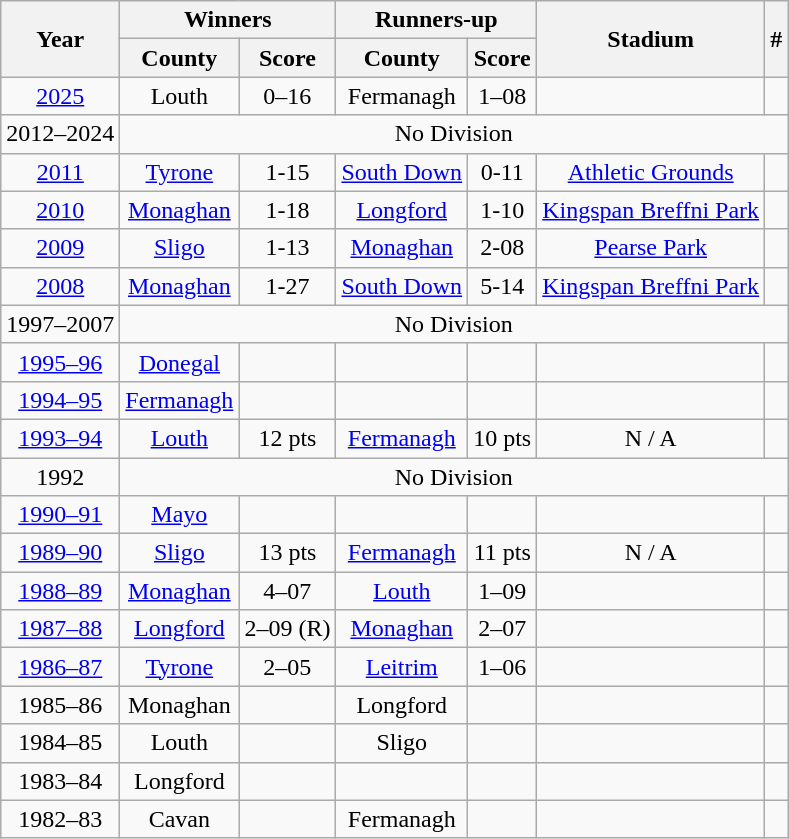<table class="wikitable sortable"| style="text-align:center">
<tr>
<th rowspan="2">Year</th>
<th colspan="2">Winners</th>
<th colspan="2">Runners-up</th>
<th rowspan="2">Stadium</th>
<th rowspan="2">#</th>
</tr>
<tr>
<th>County</th>
<th scope="col">Score</th>
<th>County</th>
<th scope="col">Score</th>
</tr>
<tr>
<td><a href='#'>2025</a></td>
<td>Louth</td>
<td>0–16</td>
<td>Fermanagh</td>
<td>1–08</td>
<td></td>
<td></td>
</tr>
<tr>
<td>2012–2024</td>
<td colspan="6">No Division</td>
</tr>
<tr>
<td><a href='#'>2011</a></td>
<td><a href='#'>Tyrone</a></td>
<td>1-15</td>
<td><a href='#'>South Down</a></td>
<td>0-11</td>
<td><a href='#'>Athletic Grounds</a></td>
<td></td>
</tr>
<tr>
<td><a href='#'>2010</a></td>
<td><a href='#'>Monaghan</a></td>
<td>1-18</td>
<td><a href='#'>Longford</a></td>
<td>1-10</td>
<td><a href='#'>Kingspan Breffni Park</a></td>
<td></td>
</tr>
<tr>
<td><a href='#'>2009</a></td>
<td><a href='#'>Sligo</a></td>
<td>1-13</td>
<td><a href='#'>Monaghan</a></td>
<td>2-08</td>
<td><a href='#'>Pearse Park</a></td>
<td></td>
</tr>
<tr>
<td><a href='#'>2008</a></td>
<td><a href='#'>Monaghan</a></td>
<td>1-27</td>
<td><a href='#'>South Down</a></td>
<td>5-14</td>
<td><a href='#'>Kingspan Breffni Park</a></td>
<td></td>
</tr>
<tr>
<td>1997–2007</td>
<td colspan="6">No Division</td>
</tr>
<tr>
<td><a href='#'>1995–96</a></td>
<td><a href='#'>Donegal</a></td>
<td></td>
<td></td>
<td></td>
<td></td>
<td></td>
</tr>
<tr>
<td><a href='#'>1994–95</a></td>
<td><a href='#'>Fermanagh</a></td>
<td></td>
<td></td>
<td></td>
<td></td>
<td></td>
</tr>
<tr>
<td><a href='#'>1993–94</a></td>
<td><a href='#'>Louth</a></td>
<td>12 pts</td>
<td><a href='#'>Fermanagh</a></td>
<td>10 pts</td>
<td>N / A</td>
<td></td>
</tr>
<tr>
<td>1992</td>
<td colspan="6">No Division</td>
</tr>
<tr>
<td><a href='#'>1990–91</a></td>
<td><a href='#'>Mayo</a></td>
<td></td>
<td></td>
<td></td>
<td></td>
<td></td>
</tr>
<tr>
<td><a href='#'>1989–90</a></td>
<td><a href='#'>Sligo</a></td>
<td>13 pts</td>
<td><a href='#'>Fermanagh</a></td>
<td>11 pts</td>
<td>N / A</td>
<td></td>
</tr>
<tr>
<td><a href='#'>1988–89</a></td>
<td><a href='#'>Monaghan</a></td>
<td>4–07</td>
<td><a href='#'>Louth</a></td>
<td>1–09</td>
<td></td>
<td></td>
</tr>
<tr>
<td><a href='#'>1987–88</a></td>
<td><a href='#'>Longford</a></td>
<td>2–09 (R)</td>
<td><a href='#'>Monaghan</a></td>
<td>2–07</td>
<td></td>
<td></td>
</tr>
<tr>
<td><a href='#'>1986–87</a></td>
<td><a href='#'>Tyrone</a></td>
<td>2–05</td>
<td><a href='#'>Leitrim</a></td>
<td>1–06</td>
<td></td>
<td></td>
</tr>
<tr>
<td>1985–86</td>
<td>Monaghan</td>
<td></td>
<td>Longford</td>
<td></td>
<td></td>
<td></td>
</tr>
<tr>
<td>1984–85</td>
<td>Louth</td>
<td></td>
<td>Sligo</td>
<td></td>
<td></td>
<td></td>
</tr>
<tr>
<td>1983–84</td>
<td>Longford</td>
<td></td>
<td></td>
<td></td>
<td></td>
<td></td>
</tr>
<tr>
<td>1982–83</td>
<td>Cavan</td>
<td></td>
<td>Fermanagh</td>
<td></td>
<td></td>
<td></td>
</tr>
</table>
